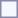<table style="border:1px solid #8888aa; background-color:#f7f8ff; padding:5px; font-size:95%; margin: 0px 12px 12px 0px;">
</table>
